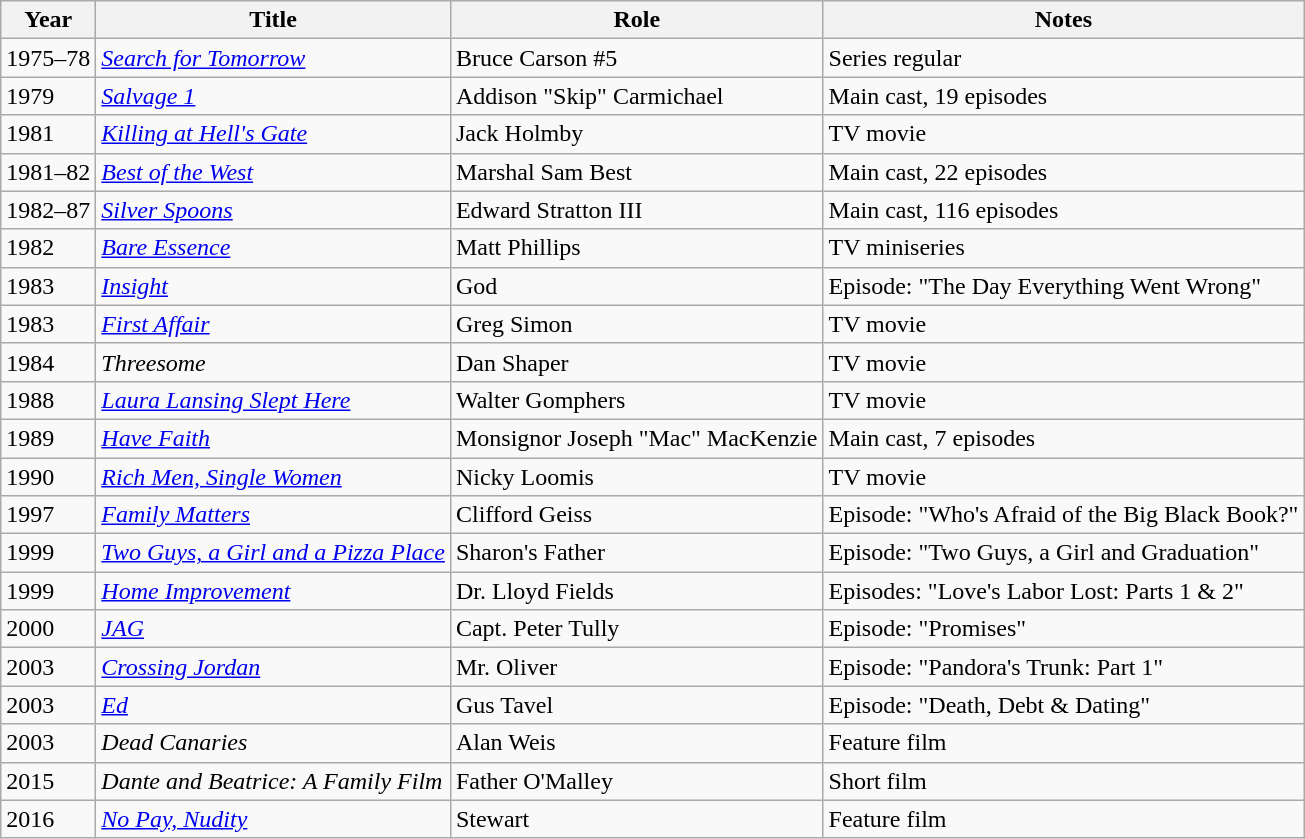<table class="wikitable">
<tr>
<th>Year</th>
<th>Title</th>
<th>Role</th>
<th>Notes</th>
</tr>
<tr>
<td>1975–78</td>
<td><em><a href='#'>Search for Tomorrow</a></em></td>
<td>Bruce Carson #5</td>
<td>Series regular</td>
</tr>
<tr>
<td>1979</td>
<td><em><a href='#'>Salvage 1</a></em></td>
<td>Addison "Skip" Carmichael</td>
<td>Main cast, 19 episodes</td>
</tr>
<tr>
<td>1981</td>
<td><em><a href='#'>Killing at Hell's Gate</a></em></td>
<td>Jack Holmby</td>
<td>TV movie</td>
</tr>
<tr>
<td>1981–82</td>
<td><em><a href='#'>Best of the West</a></em></td>
<td>Marshal Sam Best</td>
<td>Main cast, 22 episodes</td>
</tr>
<tr>
<td>1982–87</td>
<td><em><a href='#'>Silver Spoons</a></em></td>
<td>Edward Stratton III</td>
<td>Main cast, 116 episodes</td>
</tr>
<tr>
<td>1982</td>
<td><em><a href='#'>Bare Essence</a></em></td>
<td>Matt Phillips</td>
<td>TV miniseries</td>
</tr>
<tr>
<td>1983</td>
<td><em><a href='#'>Insight</a></em></td>
<td>God</td>
<td>Episode: "The Day Everything Went Wrong"</td>
</tr>
<tr>
<td>1983</td>
<td><em><a href='#'>First Affair</a></em></td>
<td>Greg Simon</td>
<td>TV movie</td>
</tr>
<tr>
<td>1984</td>
<td><em>Threesome</em></td>
<td>Dan Shaper</td>
<td>TV movie</td>
</tr>
<tr>
<td>1988</td>
<td><em><a href='#'>Laura Lansing Slept Here</a></em></td>
<td>Walter Gomphers</td>
<td>TV movie</td>
</tr>
<tr>
<td>1989</td>
<td><em><a href='#'>Have Faith</a></em></td>
<td>Monsignor Joseph "Mac" MacKenzie</td>
<td>Main cast, 7 episodes</td>
</tr>
<tr>
<td>1990</td>
<td><em><a href='#'>Rich Men, Single Women</a></em></td>
<td>Nicky Loomis</td>
<td>TV movie</td>
</tr>
<tr>
<td>1997</td>
<td><em><a href='#'>Family Matters</a></em></td>
<td>Clifford Geiss</td>
<td>Episode: "Who's Afraid of the Big Black Book?"</td>
</tr>
<tr>
<td>1999</td>
<td><em><a href='#'>Two Guys, a Girl and a Pizza Place</a></em></td>
<td>Sharon's Father</td>
<td>Episode: "Two Guys, a Girl and Graduation"</td>
</tr>
<tr>
<td>1999</td>
<td><em><a href='#'>Home Improvement</a></em></td>
<td>Dr. Lloyd Fields</td>
<td>Episodes: "Love's Labor Lost: Parts 1 & 2"</td>
</tr>
<tr>
<td>2000</td>
<td><em><a href='#'>JAG</a></em></td>
<td>Capt. Peter Tully</td>
<td>Episode: "Promises"</td>
</tr>
<tr>
<td>2003</td>
<td><em><a href='#'>Crossing Jordan</a></em></td>
<td>Mr. Oliver</td>
<td>Episode: "Pandora's Trunk: Part 1"</td>
</tr>
<tr>
<td>2003</td>
<td><em><a href='#'>Ed</a></em></td>
<td>Gus Tavel</td>
<td>Episode: "Death, Debt & Dating"</td>
</tr>
<tr>
<td>2003</td>
<td><em>Dead Canaries</em></td>
<td>Alan Weis</td>
<td>Feature film</td>
</tr>
<tr>
<td>2015</td>
<td><em>Dante and Beatrice: A Family Film</em></td>
<td>Father O'Malley</td>
<td>Short film</td>
</tr>
<tr>
<td>2016</td>
<td><em><a href='#'>No Pay, Nudity</a></em></td>
<td>Stewart</td>
<td>Feature film</td>
</tr>
</table>
